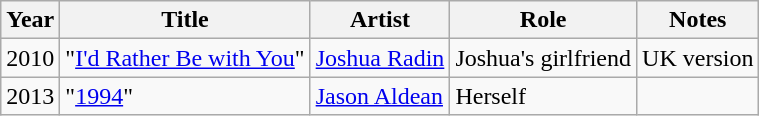<table class="wikitable plainrowheaders">
<tr>
<th>Year</th>
<th>Title</th>
<th>Artist</th>
<th>Role</th>
<th>Notes</th>
</tr>
<tr>
<td>2010</td>
<td>"<a href='#'>I'd Rather Be with You</a>"</td>
<td><a href='#'>Joshua Radin</a></td>
<td>Joshua's girlfriend</td>
<td>UK version</td>
</tr>
<tr>
<td>2013</td>
<td>"<a href='#'>1994</a>"</td>
<td><a href='#'>Jason Aldean</a></td>
<td>Herself</td>
<td></td>
</tr>
</table>
